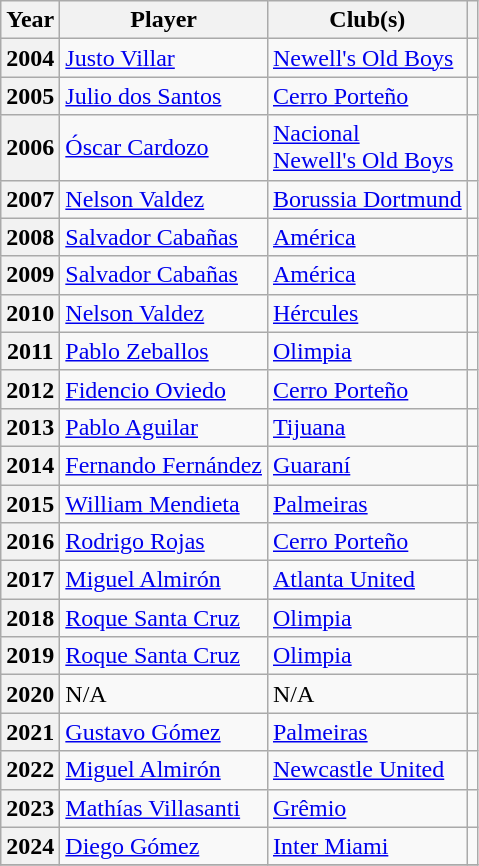<table class="wikitable sortable">
<tr>
<th>Year</th>
<th>Player</th>
<th>Club(s)</th>
<th></th>
</tr>
<tr>
<th>2004</th>
<td><a href='#'>Justo Villar</a></td>
<td> <a href='#'>Newell's Old Boys</a></td>
<td></td>
</tr>
<tr>
<th>2005</th>
<td><a href='#'>Julio dos Santos</a></td>
<td> <a href='#'>Cerro Porteño</a></td>
<td></td>
</tr>
<tr>
<th>2006</th>
<td><a href='#'>Óscar Cardozo</a></td>
<td> <a href='#'>Nacional</a><br> <a href='#'>Newell's Old Boys</a></td>
<td></td>
</tr>
<tr>
<th>2007</th>
<td><a href='#'>Nelson Valdez</a></td>
<td> <a href='#'>Borussia Dortmund</a></td>
<td></td>
</tr>
<tr>
<th>2008</th>
<td><a href='#'>Salvador Cabañas</a></td>
<td> <a href='#'>América</a></td>
<td></td>
</tr>
<tr>
<th>2009</th>
<td><a href='#'>Salvador Cabañas</a></td>
<td> <a href='#'>América</a></td>
<td></td>
</tr>
<tr>
<th>2010</th>
<td><a href='#'>Nelson Valdez</a></td>
<td> <a href='#'>Hércules</a></td>
<td></td>
</tr>
<tr>
<th>2011</th>
<td><a href='#'>Pablo Zeballos</a></td>
<td> <a href='#'>Olimpia</a></td>
<td></td>
</tr>
<tr>
<th>2012</th>
<td><a href='#'>Fidencio Oviedo</a></td>
<td> <a href='#'>Cerro Porteño</a></td>
<td></td>
</tr>
<tr>
<th>2013</th>
<td><a href='#'>Pablo Aguilar</a></td>
<td> <a href='#'>Tijuana</a></td>
<td></td>
</tr>
<tr>
<th>2014</th>
<td><a href='#'>Fernando Fernández</a></td>
<td> <a href='#'>Guaraní</a></td>
<td></td>
</tr>
<tr>
<th>2015</th>
<td><a href='#'>William Mendieta</a></td>
<td> <a href='#'>Palmeiras</a></td>
<td></td>
</tr>
<tr>
<th>2016</th>
<td><a href='#'>Rodrigo Rojas</a></td>
<td> <a href='#'>Cerro Porteño</a></td>
<td></td>
</tr>
<tr>
<th>2017</th>
<td><a href='#'>Miguel Almirón</a></td>
<td> <a href='#'>Atlanta United</a></td>
<td></td>
</tr>
<tr>
<th>2018</th>
<td><a href='#'>Roque Santa Cruz</a></td>
<td> <a href='#'>Olimpia</a></td>
<td></td>
</tr>
<tr>
<th>2019</th>
<td><a href='#'>Roque Santa Cruz</a></td>
<td> <a href='#'>Olimpia</a></td>
<td></td>
</tr>
<tr>
<th>2020</th>
<td>N/A</td>
<td>N/A</td>
<td></td>
</tr>
<tr>
<th>2021</th>
<td><a href='#'>Gustavo Gómez</a></td>
<td> <a href='#'>Palmeiras</a></td>
<td></td>
</tr>
<tr>
<th>2022</th>
<td><a href='#'>Miguel Almirón</a></td>
<td> <a href='#'>Newcastle United</a></td>
<td></td>
</tr>
<tr>
<th>2023</th>
<td><a href='#'>Mathías Villasanti</a></td>
<td> <a href='#'>Grêmio</a></td>
<td></td>
</tr>
<tr>
<th>2024</th>
<td><a href='#'>Diego Gómez</a></td>
<td> <a href='#'>Inter Miami</a></td>
<td></td>
</tr>
<tr>
</tr>
</table>
